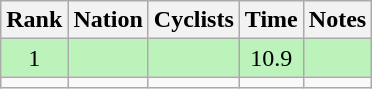<table class="wikitable sortable" style="text-align:center">
<tr>
<th>Rank</th>
<th>Nation</th>
<th>Cyclists</th>
<th>Time</th>
<th>Notes</th>
</tr>
<tr bgcolor=bbf3bb>
<td>1</td>
<td align=left></td>
<td align=left></td>
<td>10.9</td>
<td></td>
</tr>
<tr>
<td></td>
<td align=left></td>
<td align=left></td>
<td></td>
<td></td>
</tr>
</table>
